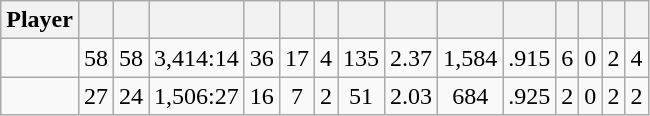<table class="wikitable sortable" style="text-align:center;">
<tr>
<th>Player</th>
<th></th>
<th></th>
<th></th>
<th></th>
<th></th>
<th></th>
<th></th>
<th></th>
<th></th>
<th></th>
<th></th>
<th></th>
<th></th>
<th></th>
</tr>
<tr>
<td></td>
<td>58</td>
<td>58</td>
<td>3,414:14</td>
<td>36</td>
<td>17</td>
<td>4</td>
<td>135</td>
<td>2.37</td>
<td>1,584</td>
<td>.915</td>
<td>6</td>
<td>0</td>
<td>2</td>
<td>4</td>
</tr>
<tr>
<td></td>
<td>27</td>
<td>24</td>
<td>1,506:27</td>
<td>16</td>
<td>7</td>
<td>2</td>
<td>51</td>
<td>2.03</td>
<td>684</td>
<td>.925</td>
<td>2</td>
<td>0</td>
<td>2</td>
<td>2</td>
</tr>
</table>
